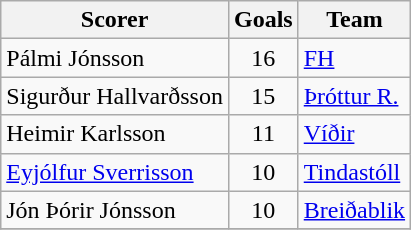<table class="wikitable">
<tr>
<th>Scorer</th>
<th>Goals</th>
<th>Team</th>
</tr>
<tr>
<td> Pálmi Jónsson</td>
<td align=center>16</td>
<td><a href='#'>FH</a></td>
</tr>
<tr>
<td> Sigurður Hallvarðsson</td>
<td align=center>15</td>
<td><a href='#'>Þróttur R.</a></td>
</tr>
<tr>
<td> Heimir Karlsson</td>
<td align=center>11</td>
<td><a href='#'>Víðir</a></td>
</tr>
<tr>
<td> <a href='#'>Eyjólfur Sverrisson</a></td>
<td align=center>10</td>
<td><a href='#'>Tindastóll</a></td>
</tr>
<tr>
<td> Jón Þórir Jónsson</td>
<td align=center>10</td>
<td><a href='#'>Breiðablik</a></td>
</tr>
<tr>
</tr>
</table>
